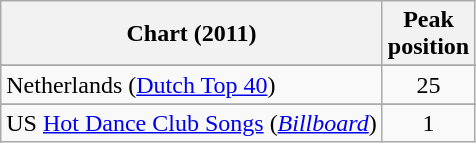<table class="wikitable sortable">
<tr>
<th>Chart (2011)</th>
<th>Peak<br>position</th>
</tr>
<tr>
</tr>
<tr>
</tr>
<tr>
</tr>
<tr>
</tr>
<tr>
<td align="left">Netherlands (<a href='#'>Dutch Top 40</a>)</td>
<td style="text-align:center;">25</td>
</tr>
<tr>
</tr>
<tr>
</tr>
<tr>
</tr>
<tr>
</tr>
<tr>
<td>US <a href='#'>Hot Dance Club Songs</a> (<a href='#'><em>Billboard</em></a>)</td>
<td style="text-align:center;">1</td>
</tr>
</table>
